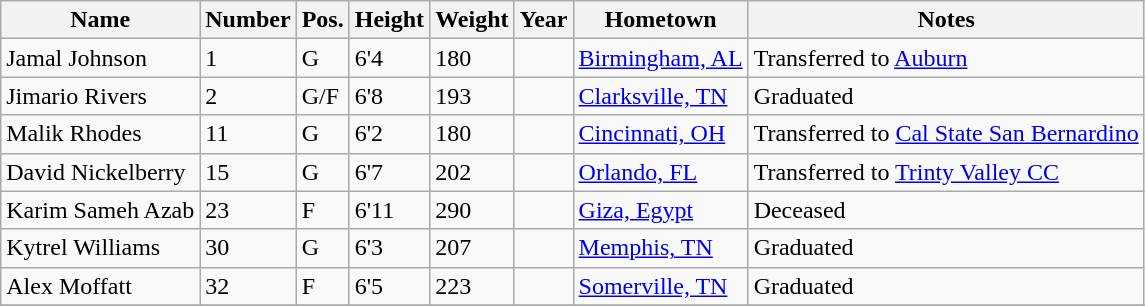<table class="wikitable sortable" border="1">
<tr>
<th>Name</th>
<th>Number</th>
<th>Pos.</th>
<th>Height</th>
<th>Weight</th>
<th>Year</th>
<th>Hometown</th>
<th class="unsortable">Notes</th>
</tr>
<tr>
<td>Jamal Johnson</td>
<td>1</td>
<td>G</td>
<td>6'4</td>
<td>180</td>
<td></td>
<td><a href='#'>Birmingham, AL</a></td>
<td>Transferred to <a href='#'>Auburn</a></td>
</tr>
<tr>
<td>Jimario Rivers</td>
<td>2</td>
<td>G/F</td>
<td>6'8</td>
<td>193</td>
<td></td>
<td><a href='#'>Clarksville, TN</a></td>
<td>Graduated</td>
</tr>
<tr>
<td>Malik Rhodes</td>
<td>11</td>
<td>G</td>
<td>6'2</td>
<td>180</td>
<td></td>
<td><a href='#'>Cincinnati, OH</a></td>
<td>Transferred to <a href='#'>Cal State San Bernardino</a></td>
</tr>
<tr>
<td>David Nickelberry</td>
<td>15</td>
<td>G</td>
<td>6'7</td>
<td>202</td>
<td></td>
<td><a href='#'>Orlando, FL</a></td>
<td>Transferred to <a href='#'>Trinty Valley CC</a></td>
</tr>
<tr>
<td>Karim Sameh Azab</td>
<td>23</td>
<td>F</td>
<td>6'11</td>
<td>290</td>
<td></td>
<td><a href='#'>Giza, Egypt</a></td>
<td>Deceased</td>
</tr>
<tr>
<td>Kytrel Williams</td>
<td>30</td>
<td>G</td>
<td>6'3</td>
<td>207</td>
<td></td>
<td><a href='#'>Memphis, TN</a></td>
<td>Graduated</td>
</tr>
<tr>
<td>Alex Moffatt</td>
<td>32</td>
<td>F</td>
<td>6'5</td>
<td>223</td>
<td></td>
<td><a href='#'>Somerville, TN</a></td>
<td>Graduated</td>
</tr>
<tr>
</tr>
</table>
